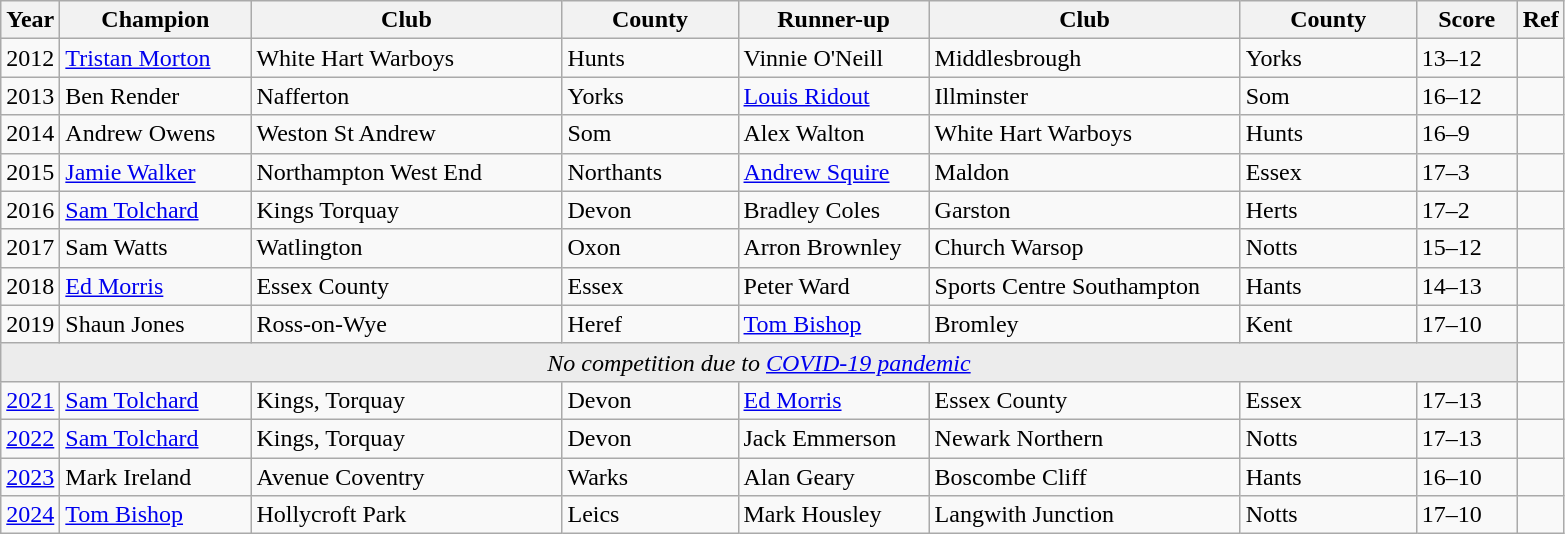<table class="wikitable">
<tr>
<th width="30">Year</th>
<th width="120">Champion</th>
<th width="200">Club</th>
<th width="110">County</th>
<th width="120">Runner-up</th>
<th width="200">Club</th>
<th width="110">County</th>
<th width="60">Score</th>
<th width="20">Ref</th>
</tr>
<tr>
<td align=center>2012</td>
<td><a href='#'>Tristan Morton</a></td>
<td>White Hart Warboys</td>
<td>Hunts</td>
<td>Vinnie O'Neill</td>
<td>Middlesbrough</td>
<td>Yorks</td>
<td>13–12</td>
<td></td>
</tr>
<tr>
<td align=center>2013</td>
<td>Ben Render</td>
<td>Nafferton</td>
<td>Yorks</td>
<td><a href='#'>Louis Ridout</a></td>
<td>Illminster</td>
<td>Som</td>
<td>16–12</td>
<td></td>
</tr>
<tr>
<td align=center>2014</td>
<td>Andrew Owens</td>
<td>Weston St Andrew</td>
<td>Som</td>
<td>Alex Walton</td>
<td>White Hart Warboys</td>
<td>Hunts</td>
<td>16–9</td>
<td></td>
</tr>
<tr>
<td align=center>2015</td>
<td><a href='#'>Jamie Walker</a></td>
<td>Northampton West End</td>
<td>Northants</td>
<td><a href='#'>Andrew Squire</a></td>
<td>Maldon</td>
<td>Essex</td>
<td>17–3</td>
<td></td>
</tr>
<tr>
<td align=center>2016</td>
<td><a href='#'>Sam Tolchard</a></td>
<td>Kings Torquay</td>
<td>Devon</td>
<td>Bradley Coles</td>
<td>Garston</td>
<td>Herts</td>
<td>17–2</td>
<td></td>
</tr>
<tr>
<td align=center>2017</td>
<td>Sam Watts</td>
<td>Watlington</td>
<td>Oxon</td>
<td>Arron Brownley</td>
<td>Church Warsop</td>
<td>Notts</td>
<td>15–12</td>
<td></td>
</tr>
<tr>
<td align=center>2018</td>
<td><a href='#'>Ed Morris</a></td>
<td>Essex County</td>
<td>Essex</td>
<td>Peter Ward</td>
<td>Sports Centre Southampton</td>
<td>Hants</td>
<td>14–13</td>
<td></td>
</tr>
<tr>
<td align=center>2019</td>
<td>Shaun Jones</td>
<td>Ross-on-Wye</td>
<td>Heref</td>
<td><a href='#'>Tom Bishop</a></td>
<td>Bromley</td>
<td>Kent</td>
<td>17–10</td>
<td></td>
</tr>
<tr align=center>
<td colspan=8 bgcolor="ececec"><em>No competition due to <a href='#'>COVID-19 pandemic</a></em></td>
<td align=left></td>
</tr>
<tr>
<td align=center><a href='#'>2021</a></td>
<td><a href='#'>Sam Tolchard</a></td>
<td>Kings, Torquay</td>
<td>Devon</td>
<td><a href='#'>Ed Morris</a></td>
<td>Essex County</td>
<td>Essex</td>
<td>17–13</td>
<td></td>
</tr>
<tr>
<td align=center><a href='#'>2022</a></td>
<td><a href='#'>Sam Tolchard</a></td>
<td>Kings, Torquay</td>
<td>Devon</td>
<td>Jack Emmerson</td>
<td>Newark Northern</td>
<td>Notts</td>
<td>17–13</td>
<td></td>
</tr>
<tr>
<td align=center><a href='#'>2023</a></td>
<td>Mark Ireland</td>
<td>Avenue Coventry</td>
<td>Warks</td>
<td>Alan Geary</td>
<td>Boscombe Cliff</td>
<td>Hants</td>
<td>16–10</td>
<td></td>
</tr>
<tr>
<td align=center><a href='#'>2024</a></td>
<td><a href='#'>Tom Bishop</a></td>
<td>Hollycroft Park</td>
<td>Leics</td>
<td>Mark Housley</td>
<td>Langwith Junction</td>
<td>Notts</td>
<td>17–10</td>
<td></td>
</tr>
</table>
